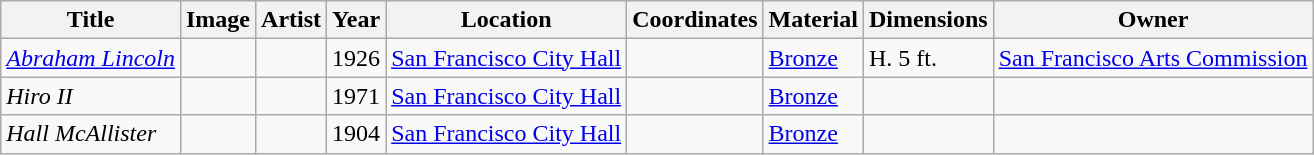<table class="wikitable sortable">
<tr>
<th>Title</th>
<th>Image</th>
<th>Artist</th>
<th>Year</th>
<th>Location</th>
<th>Coordinates</th>
<th>Material</th>
<th>Dimensions</th>
<th>Owner</th>
</tr>
<tr>
<td><em><a href='#'>Abraham Lincoln</a></em></td>
<td></td>
<td></td>
<td>1926</td>
<td><a href='#'>San Francisco City Hall</a></td>
<td></td>
<td><a href='#'>Bronze</a></td>
<td>H. 5 ft.</td>
<td><a href='#'>San Francisco Arts Commission</a></td>
</tr>
<tr>
<td><em>Hiro II</em></td>
<td></td>
<td></td>
<td>1971</td>
<td><a href='#'>San Francisco City Hall</a></td>
<td></td>
<td><a href='#'>Bronze</a></td>
<td></td>
<td></td>
</tr>
<tr>
<td><em>Hall McAllister</em></td>
<td></td>
<td></td>
<td>1904</td>
<td><a href='#'>San Francisco City Hall</a></td>
<td></td>
<td><a href='#'>Bronze</a></td>
<td></td>
</tr>
</table>
